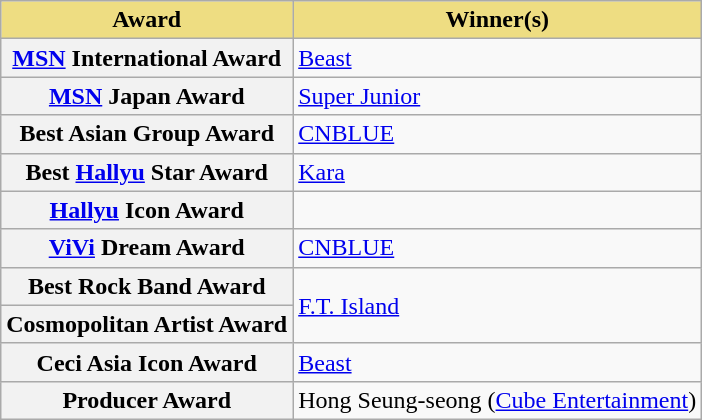<table class="wikitable plainrowheaders">
<tr>
<th scope="col" style="background:#EEDD82">Award</th>
<th scope="col" style="background:#EEDD82">Winner(s)</th>
</tr>
<tr>
<th scope="row"><a href='#'>MSN</a> International Award</th>
<td><a href='#'>Beast</a></td>
</tr>
<tr>
<th scope="row"><a href='#'>MSN</a> Japan Award</th>
<td><a href='#'>Super Junior</a></td>
</tr>
<tr>
<th scope="row">Best Asian Group Award</th>
<td><a href='#'>CNBLUE</a></td>
</tr>
<tr>
<th scope="row">Best <a href='#'>Hallyu</a> Star Award</th>
<td><a href='#'>Kara</a></td>
</tr>
<tr>
<th scope="row"><a href='#'>Hallyu</a> Icon Award</th>
<td></td>
</tr>
<tr>
<th scope="row"><a href='#'>ViVi</a> Dream Award</th>
<td><a href='#'>CNBLUE</a></td>
</tr>
<tr>
<th scope="row">Best Rock Band Award</th>
<td rowspan="2"><a href='#'>F.T. Island</a></td>
</tr>
<tr>
<th scope="row">Cosmopolitan Artist Award</th>
</tr>
<tr>
<th scope="row">Ceci Asia Icon Award</th>
<td><a href='#'>Beast</a></td>
</tr>
<tr>
<th scope="row">Producer Award</th>
<td>Hong Seung-seong (<a href='#'>Cube Entertainment</a>)</td>
</tr>
</table>
